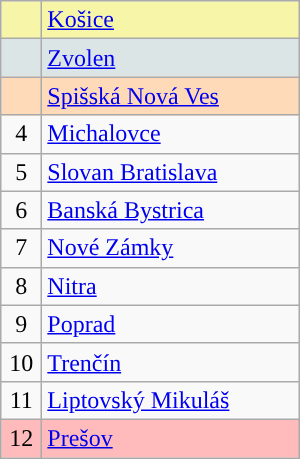<table class="wikitable" style="width:200px;">
<tr style="background:#F7F6A8;">
<td align=center style="width:20px;"></td>
<td><a href='#'>Košice</a></td>
</tr>
<tr style="background:#DCE5E5;">
<td align=center></td>
<td><a href='#'>Zvolen</a></td>
</tr>
<tr style="background:#FFDAB9;">
<td align=center></td>
<td><a href='#'>Spišská Nová Ves</a></td>
</tr>
<tr>
<td align=center>4</td>
<td><a href='#'>Michalovce</a></td>
</tr>
<tr>
<td align=center>5</td>
<td><a href='#'>Slovan Bratislava</a></td>
</tr>
<tr>
<td align=center>6</td>
<td><a href='#'>Banská Bystrica</a></td>
</tr>
<tr>
<td align=center>7</td>
<td><a href='#'>Nové Zámky</a></td>
</tr>
<tr>
<td align=center>8</td>
<td><a href='#'>Nitra</a></td>
</tr>
<tr>
<td align=center>9</td>
<td><a href='#'>Poprad</a></td>
</tr>
<tr>
<td align=center>10</td>
<td><a href='#'>Trenčín</a></td>
</tr>
<tr>
<td align=center>11</td>
<td><a href='#'>Liptovský Mikuláš</a></td>
</tr>
<tr style="background:#ffbbbb;">
<td align=center>12</td>
<td><a href='#'>Prešov</a></td>
</tr>
</table>
